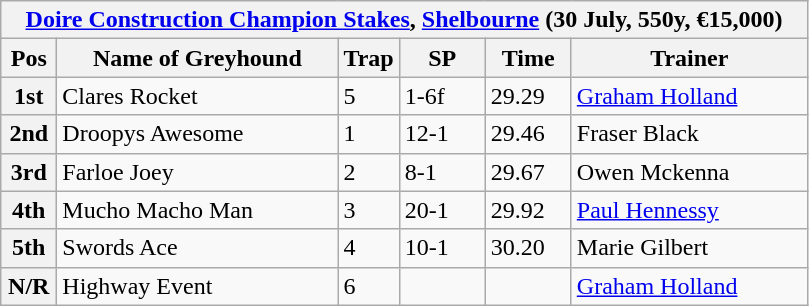<table class="wikitable">
<tr>
<th colspan="6"><a href='#'>Doire Construction Champion Stakes</a>, <a href='#'>Shelbourne</a> (30 July, 550y, €15,000)</th>
</tr>
<tr>
<th width=30>Pos</th>
<th width=180>Name of Greyhound</th>
<th width=30>Trap</th>
<th width=50>SP</th>
<th width=50>Time</th>
<th width=150>Trainer</th>
</tr>
<tr>
<th>1st</th>
<td>Clares Rocket</td>
<td>5</td>
<td>1-6f</td>
<td>29.29</td>
<td><a href='#'>Graham Holland</a></td>
</tr>
<tr>
<th>2nd</th>
<td>Droopys Awesome</td>
<td>1</td>
<td>12-1</td>
<td>29.46</td>
<td>Fraser Black</td>
</tr>
<tr>
<th>3rd</th>
<td>Farloe Joey</td>
<td>2</td>
<td>8-1</td>
<td>29.67</td>
<td>Owen Mckenna</td>
</tr>
<tr>
<th>4th</th>
<td>Mucho Macho Man</td>
<td>3</td>
<td>20-1</td>
<td>29.92</td>
<td><a href='#'>Paul Hennessy</a></td>
</tr>
<tr>
<th>5th</th>
<td>Swords Ace</td>
<td>4</td>
<td>10-1</td>
<td>30.20</td>
<td>Marie Gilbert</td>
</tr>
<tr>
<th>N/R</th>
<td>Highway Event</td>
<td>6</td>
<td></td>
<td></td>
<td><a href='#'>Graham Holland</a></td>
</tr>
</table>
